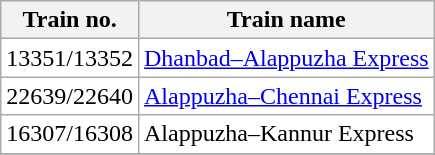<table class="wikitable sortable plainrowheaders" style="background:#fff;">
<tr>
<th scope="col">Train no.</th>
<th scope="col">Train name</th>
</tr>
<tr>
<td>13351/13352</td>
<td><a href='#'>Dhanbad–Alappuzha Express</a></td>
</tr>
<tr>
<td>22639/22640</td>
<td><a href='#'>Alappuzha–Chennai Express</a></td>
</tr>
<tr>
<td>16307/16308</td>
<td>Alappuzha–Kannur Express</td>
</tr>
<tr>
</tr>
</table>
